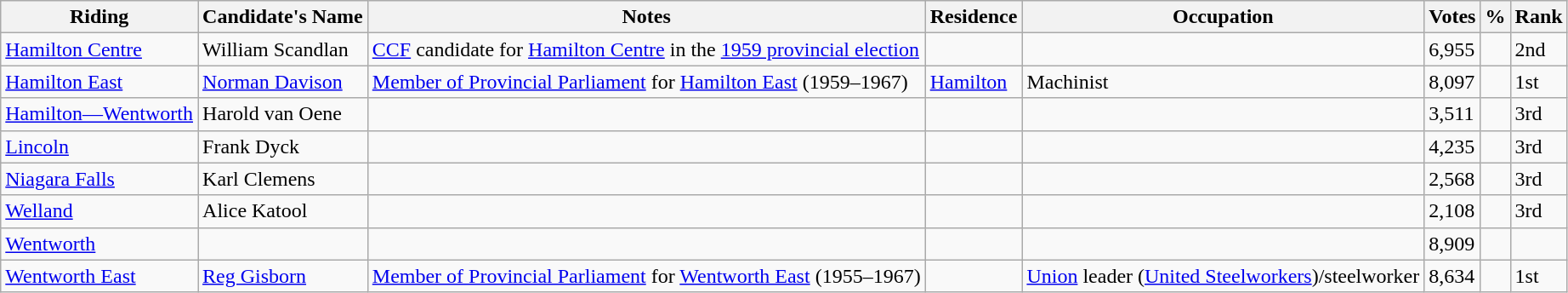<table class="wikitable sortable">
<tr>
<th>Riding<br></th>
<th>Candidate's Name</th>
<th>Notes</th>
<th>Residence</th>
<th>Occupation</th>
<th>Votes</th>
<th>%</th>
<th>Rank</th>
</tr>
<tr>
<td><a href='#'>Hamilton Centre</a></td>
<td>William Scandlan</td>
<td><a href='#'>CCF</a> candidate for <a href='#'>Hamilton Centre</a> in the <a href='#'>1959 provincial election</a></td>
<td></td>
<td></td>
<td>6,955</td>
<td></td>
<td>2nd</td>
</tr>
<tr>
<td><a href='#'>Hamilton East</a></td>
<td><a href='#'>Norman Davison</a></td>
<td><a href='#'>Member of Provincial Parliament</a> for <a href='#'>Hamilton East</a> (1959–1967)</td>
<td><a href='#'>Hamilton</a></td>
<td>Machinist</td>
<td>8,097</td>
<td></td>
<td>1st</td>
</tr>
<tr>
<td><a href='#'>Hamilton—Wentworth</a></td>
<td>Harold van Oene</td>
<td></td>
<td></td>
<td></td>
<td>3,511</td>
<td></td>
<td>3rd</td>
</tr>
<tr>
<td><a href='#'>Lincoln</a></td>
<td>Frank Dyck</td>
<td></td>
<td></td>
<td></td>
<td>4,235</td>
<td></td>
<td>3rd</td>
</tr>
<tr>
<td><a href='#'>Niagara Falls</a></td>
<td>Karl Clemens</td>
<td></td>
<td></td>
<td></td>
<td>2,568</td>
<td></td>
<td>3rd</td>
</tr>
<tr>
<td><a href='#'>Welland</a></td>
<td>Alice Katool</td>
<td></td>
<td></td>
<td></td>
<td>2,108</td>
<td></td>
<td>3rd</td>
</tr>
<tr>
<td><a href='#'>Wentworth</a></td>
<td></td>
<td></td>
<td></td>
<td></td>
<td>8,909</td>
<td></td>
<td></td>
</tr>
<tr>
<td><a href='#'>Wentworth East</a></td>
<td><a href='#'>Reg Gisborn</a></td>
<td><a href='#'>Member of Provincial Parliament</a> for <a href='#'>Wentworth East</a> (1955–1967)</td>
<td></td>
<td><a href='#'>Union</a> leader (<a href='#'>United Steelworkers</a>)/steelworker</td>
<td>8,634</td>
<td></td>
<td>1st</td>
</tr>
</table>
